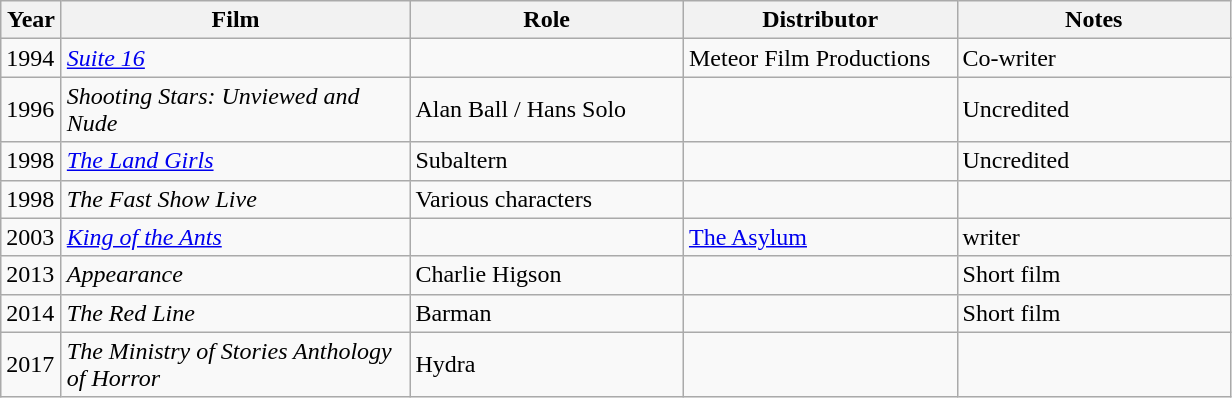<table class="wikitable sortable">
<tr>
<th width="33">Year</th>
<th width="225">Film</th>
<th width="175">Role</th>
<th width="175">Distributor</th>
<th width="175">Notes</th>
</tr>
<tr>
<td>1994</td>
<td><em><a href='#'>Suite 16</a></em></td>
<td></td>
<td>Meteor Film Productions</td>
<td>Co-writer</td>
</tr>
<tr>
<td>1996</td>
<td><em>Shooting Stars: Unviewed and Nude</em></td>
<td>Alan Ball / Hans Solo</td>
<td></td>
<td>Uncredited</td>
</tr>
<tr>
<td>1998</td>
<td><em><a href='#'>The Land Girls</a></em></td>
<td>Subaltern</td>
<td></td>
<td>Uncredited</td>
</tr>
<tr>
<td>1998</td>
<td><em>The Fast Show Live</em></td>
<td>Various characters</td>
<td></td>
<td></td>
</tr>
<tr>
<td>2003</td>
<td><em><a href='#'>King of the Ants</a></em></td>
<td></td>
<td><a href='#'>The Asylum</a></td>
<td>writer</td>
</tr>
<tr>
<td>2013</td>
<td><em>Appearance</em></td>
<td>Charlie Higson</td>
<td></td>
<td>Short film</td>
</tr>
<tr>
<td>2014</td>
<td><em>The Red Line</em></td>
<td>Barman</td>
<td></td>
<td>Short film</td>
</tr>
<tr>
<td>2017</td>
<td><em>The Ministry of Stories Anthology of Horror</em></td>
<td>Hydra</td>
<td></td>
<td></td>
</tr>
</table>
